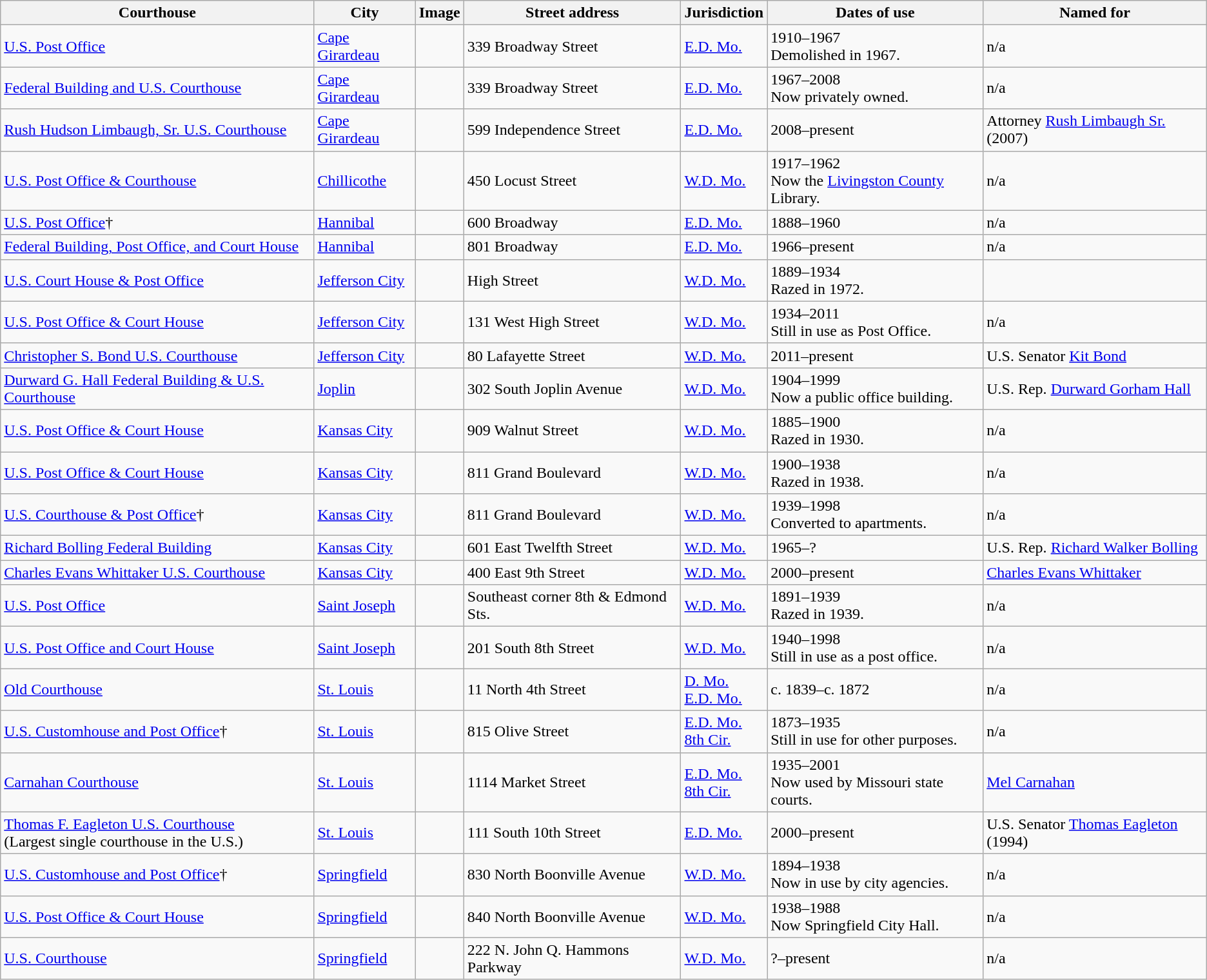<table class="wikitable sortable sticky-header sort-under">
<tr>
<th>Courthouse</th>
<th>City</th>
<th>Image</th>
<th>Street address</th>
<th>Jurisdiction</th>
<th>Dates of use</th>
<th>Named for</th>
</tr>
<tr>
<td><a href='#'>U.S. Post Office</a></td>
<td><a href='#'>Cape Girardeau</a></td>
<td></td>
<td>339 Broadway Street</td>
<td><a href='#'>E.D. Mo.</a></td>
<td>1910–1967<br>Demolished in 1967.</td>
<td>n/a</td>
</tr>
<tr>
<td><a href='#'>Federal Building and U.S. Courthouse</a></td>
<td><a href='#'>Cape Girardeau</a></td>
<td></td>
<td>339 Broadway Street</td>
<td><a href='#'>E.D. Mo.</a></td>
<td>1967–2008<br>Now privately owned.</td>
<td>n/a</td>
</tr>
<tr>
<td><a href='#'>Rush Hudson Limbaugh, Sr. U.S. Courthouse</a></td>
<td><a href='#'>Cape Girardeau</a></td>
<td></td>
<td>599 Independence Street</td>
<td><a href='#'>E.D. Mo.</a></td>
<td>2008–present</td>
<td>Attorney <a href='#'>Rush Limbaugh Sr.</a> (2007)</td>
</tr>
<tr>
<td><a href='#'>U.S. Post Office & Courthouse</a></td>
<td><a href='#'>Chillicothe</a></td>
<td></td>
<td>450 Locust Street</td>
<td><a href='#'>W.D. Mo.</a></td>
<td>1917–1962<br>Now the <a href='#'>Livingston County</a> Library.</td>
<td>n/a</td>
</tr>
<tr>
<td><a href='#'>U.S. Post Office</a>†</td>
<td><a href='#'>Hannibal</a></td>
<td></td>
<td>600 Broadway</td>
<td><a href='#'>E.D. Mo.</a></td>
<td>1888–1960</td>
<td>n/a</td>
</tr>
<tr>
<td><a href='#'>Federal Building, Post Office, and Court House</a></td>
<td><a href='#'>Hannibal</a></td>
<td></td>
<td>801 Broadway</td>
<td><a href='#'>E.D. Mo.</a></td>
<td>1966–present</td>
<td>n/a</td>
</tr>
<tr>
<td><a href='#'>U.S. Court House & Post Office</a></td>
<td><a href='#'>Jefferson City</a></td>
<td></td>
<td>High Street</td>
<td><a href='#'>W.D. Mo.</a></td>
<td>1889–1934<br>Razed in 1972.</td>
<td></td>
</tr>
<tr>
<td><a href='#'>U.S. Post Office & Court House</a></td>
<td><a href='#'>Jefferson City</a></td>
<td></td>
<td>131 West High Street</td>
<td><a href='#'>W.D. Mo.</a></td>
<td>1934–2011<br>Still in use as Post Office.</td>
<td>n/a</td>
</tr>
<tr>
<td><a href='#'>Christopher S. Bond U.S. Courthouse</a></td>
<td><a href='#'>Jefferson City</a></td>
<td></td>
<td>80 Lafayette Street</td>
<td><a href='#'>W.D. Mo.</a></td>
<td>2011–present</td>
<td>U.S. Senator <a href='#'>Kit Bond</a></td>
</tr>
<tr>
<td><a href='#'>Durward G. Hall Federal Building & U.S. Courthouse</a></td>
<td><a href='#'>Joplin</a></td>
<td></td>
<td>302 South Joplin Avenue</td>
<td><a href='#'>W.D. Mo.</a></td>
<td>1904–1999<br>Now a public office building.</td>
<td>U.S. Rep. <a href='#'>Durward Gorham Hall</a></td>
</tr>
<tr>
<td><a href='#'>U.S. Post Office & Court House</a></td>
<td><a href='#'>Kansas City</a></td>
<td></td>
<td>909 Walnut Street</td>
<td><a href='#'>W.D. Mo.</a></td>
<td>1885–1900<br>Razed in 1930.</td>
<td>n/a</td>
</tr>
<tr>
<td><a href='#'>U.S. Post Office & Court House</a></td>
<td><a href='#'>Kansas City</a></td>
<td></td>
<td>811 Grand Boulevard</td>
<td><a href='#'>W.D. Mo.</a></td>
<td>1900–1938<br>Razed in 1938.</td>
<td>n/a</td>
</tr>
<tr>
<td><a href='#'>U.S. Courthouse & Post Office</a>†</td>
<td><a href='#'>Kansas City</a></td>
<td></td>
<td>811 Grand Boulevard</td>
<td><a href='#'>W.D. Mo.</a></td>
<td>1939–1998<br>Converted to apartments.</td>
<td>n/a</td>
</tr>
<tr>
<td><a href='#'>Richard Bolling Federal Building</a></td>
<td><a href='#'>Kansas City</a></td>
<td></td>
<td>601 East Twelfth Street</td>
<td><a href='#'>W.D. Mo.</a></td>
<td>1965–?</td>
<td>U.S. Rep. <a href='#'>Richard Walker Bolling</a></td>
</tr>
<tr>
<td><a href='#'>Charles Evans Whittaker U.S. Courthouse</a></td>
<td><a href='#'>Kansas City</a></td>
<td></td>
<td>400 East 9th Street</td>
<td><a href='#'>W.D. Mo.</a></td>
<td>2000–present</td>
<td><a href='#'>Charles Evans Whittaker</a></td>
</tr>
<tr>
<td><a href='#'>U.S. Post Office</a></td>
<td><a href='#'>Saint Joseph</a></td>
<td></td>
<td>Southeast corner 8th & Edmond Sts.</td>
<td><a href='#'>W.D. Mo.</a></td>
<td>1891–1939<br>Razed in 1939.</td>
<td>n/a</td>
</tr>
<tr>
<td><a href='#'>U.S. Post Office and Court House</a></td>
<td><a href='#'>Saint Joseph</a></td>
<td></td>
<td>201 South 8th Street</td>
<td><a href='#'>W.D. Mo.</a></td>
<td>1940–1998<br>Still in use as a post office.</td>
<td>n/a</td>
</tr>
<tr>
<td><a href='#'>Old Courthouse</a></td>
<td><a href='#'>St. Louis</a></td>
<td></td>
<td>11 North 4th Street</td>
<td><a href='#'>D. Mo.</a><br><a href='#'>E.D. Mo.</a></td>
<td>c. 1839–c. 1872</td>
<td>n/a</td>
</tr>
<tr>
<td><a href='#'>U.S. Customhouse and Post Office</a>†</td>
<td><a href='#'>St. Louis</a></td>
<td></td>
<td>815 Olive Street</td>
<td><a href='#'>E.D. Mo.</a><br><a href='#'>8th Cir.</a></td>
<td>1873–1935<br>Still in use for other purposes.</td>
<td>n/a</td>
</tr>
<tr>
<td><a href='#'>Carnahan Courthouse</a></td>
<td><a href='#'>St. Louis</a></td>
<td></td>
<td>1114 Market Street</td>
<td><a href='#'>E.D. Mo.</a><br><a href='#'>8th Cir.</a></td>
<td>1935–2001<br>Now used by Missouri state courts.</td>
<td><a href='#'>Mel Carnahan</a></td>
</tr>
<tr>
<td><a href='#'>Thomas F. Eagleton U.S. Courthouse</a><br>(Largest single courthouse in the U.S.)</td>
<td><a href='#'>St. Louis</a></td>
<td></td>
<td>111 South 10th Street</td>
<td><a href='#'>E.D. Mo.</a></td>
<td>2000–present</td>
<td>U.S. Senator <a href='#'>Thomas Eagleton</a> (1994)</td>
</tr>
<tr>
<td><a href='#'>U.S. Customhouse and Post Office</a>†</td>
<td><a href='#'>Springfield</a></td>
<td></td>
<td>830 North Boonville Avenue</td>
<td><a href='#'>W.D. Mo.</a></td>
<td>1894–1938<br>Now in use by city agencies.</td>
<td>n/a</td>
</tr>
<tr>
<td><a href='#'>U.S. Post Office & Court House</a></td>
<td><a href='#'>Springfield</a></td>
<td></td>
<td>840 North Boonville Avenue</td>
<td><a href='#'>W.D. Mo.</a></td>
<td>1938–1988<br>Now Springfield City Hall.</td>
<td>n/a</td>
</tr>
<tr>
<td><a href='#'>U.S. Courthouse</a></td>
<td><a href='#'>Springfield</a></td>
<td></td>
<td>222 N. John Q. Hammons Parkway</td>
<td><a href='#'>W.D. Mo.</a></td>
<td>?–present</td>
<td>n/a</td>
</tr>
</table>
